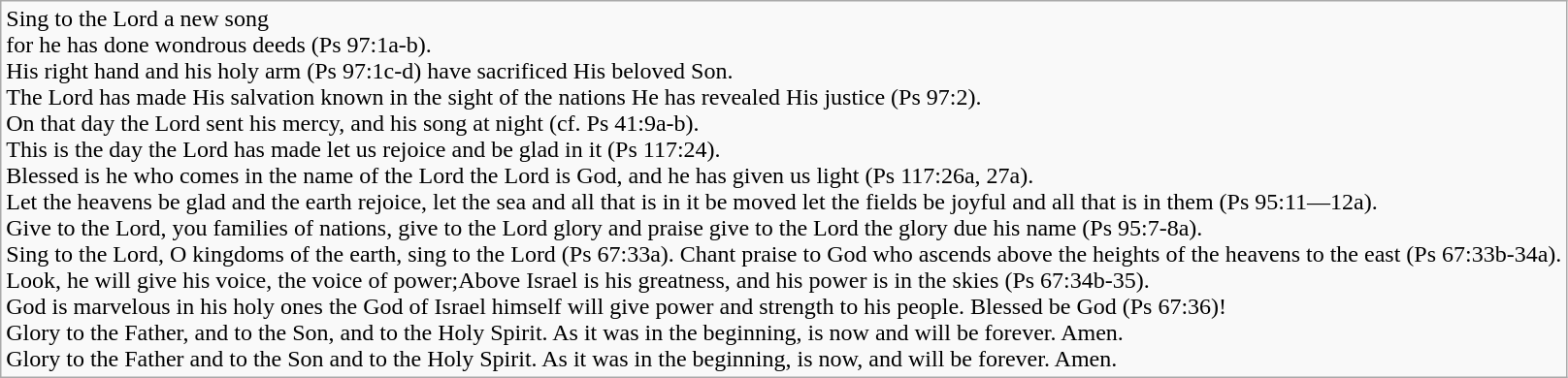<table class="wikitable">
<tr>
<td>Sing to the Lord a new song<br>for he has done wondrous deeds (Ps 97:1a-b).<br>His right hand and his holy arm (Ps 97:1c-d)
have sacrificed His beloved Son.<br>The Lord has made His salvation known
in the sight of the nations He has revealed His justice (Ps 97:2).<br>On that day the Lord sent his mercy,
and his song at night (cf. Ps 41:9a-b).<br>This is the day the Lord has made
let us rejoice and be glad in it (Ps 117:24).<br>Blessed is he who comes in the name of the Lord
the Lord is God, and he has given us light (Ps 117:26a, 27a).<br>Let the heavens be glad and the earth rejoice,
let the sea and all that is in it be moved
let the fields be joyful
and all that is in them (Ps 95:11—12a).<br>Give to the Lord, you families of nations,
give to the Lord glory and praise
give to the Lord the glory due his name (Ps 95:7-8a).<br>Sing to the Lord, O kingdoms of the earth,
sing to the Lord (Ps 67:33a).
Chant praise to God who ascends
above the heights of the heavens to the east (Ps 67:33b-34a).<br>Look, he will give his voice, the voice of power;Above Israel is his greatness,
and his power is in the skies (Ps 67:34b-35).<br>God is marvelous in his holy ones
the God of Israel himself will give power and strength to his people.
Blessed be God (Ps 67:36)!<br>Glory to the Father, and to the Son,
and to the Holy Spirit.
As it was in the beginning, is now
and will be forever. Amen.<br>Glory to the Father and to the Son
and to the Holy Spirit.
As it was in the beginning, is now,
and will be forever. Amen.</td>
</tr>
</table>
